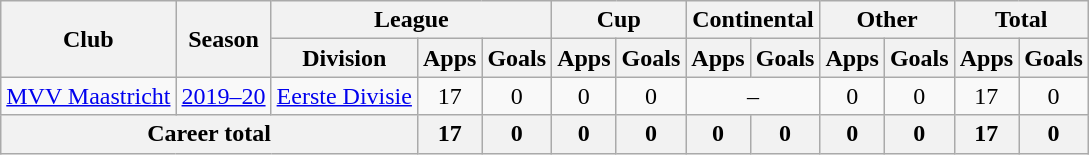<table class="wikitable" style="text-align: center">
<tr>
<th rowspan="2">Club</th>
<th rowspan="2">Season</th>
<th colspan="3">League</th>
<th colspan="2">Cup</th>
<th colspan="2">Continental</th>
<th colspan="2">Other</th>
<th colspan="2">Total</th>
</tr>
<tr>
<th>Division</th>
<th>Apps</th>
<th>Goals</th>
<th>Apps</th>
<th>Goals</th>
<th>Apps</th>
<th>Goals</th>
<th>Apps</th>
<th>Goals</th>
<th>Apps</th>
<th>Goals</th>
</tr>
<tr>
<td><a href='#'>MVV Maastricht</a></td>
<td><a href='#'>2019–20</a></td>
<td><a href='#'>Eerste Divisie</a></td>
<td>17</td>
<td>0</td>
<td>0</td>
<td>0</td>
<td colspan="2">–</td>
<td>0</td>
<td>0</td>
<td>17</td>
<td>0</td>
</tr>
<tr>
<th colspan="3"><strong>Career total</strong></th>
<th>17</th>
<th>0</th>
<th>0</th>
<th>0</th>
<th>0</th>
<th>0</th>
<th>0</th>
<th>0</th>
<th>17</th>
<th>0</th>
</tr>
</table>
